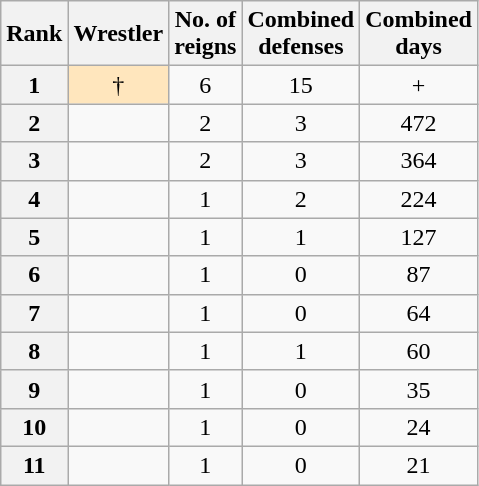<table class="wikitable sortable" style="text-align: center">
<tr>
<th>Rank</th>
<th>Wrestler</th>
<th>No. of<br>reigns</th>
<th>Combined<br>defenses</th>
<th>Combined<br>days</th>
</tr>
<tr>
<th>1</th>
<td style="background-color: #ffe6bd;"> †</td>
<td>6</td>
<td>15</td>
<td>+</td>
</tr>
<tr>
<th>2</th>
<td></td>
<td>2</td>
<td>3</td>
<td>472</td>
</tr>
<tr>
<th>3</th>
<td></td>
<td>2</td>
<td>3</td>
<td>364</td>
</tr>
<tr>
<th>4</th>
<td></td>
<td>1</td>
<td>2</td>
<td>224</td>
</tr>
<tr>
<th>5</th>
<td></td>
<td>1</td>
<td>1</td>
<td>127</td>
</tr>
<tr>
<th>6</th>
<td></td>
<td>1</td>
<td>0</td>
<td>87</td>
</tr>
<tr>
<th>7</th>
<td></td>
<td>1</td>
<td>0</td>
<td>64</td>
</tr>
<tr>
<th>8</th>
<td></td>
<td>1</td>
<td>1</td>
<td>60</td>
</tr>
<tr>
<th>9</th>
<td></td>
<td>1</td>
<td>0</td>
<td>35</td>
</tr>
<tr>
<th>10</th>
<td></td>
<td>1</td>
<td>0</td>
<td>24</td>
</tr>
<tr>
<th>11</th>
<td></td>
<td>1</td>
<td>0</td>
<td>21</td>
</tr>
</table>
